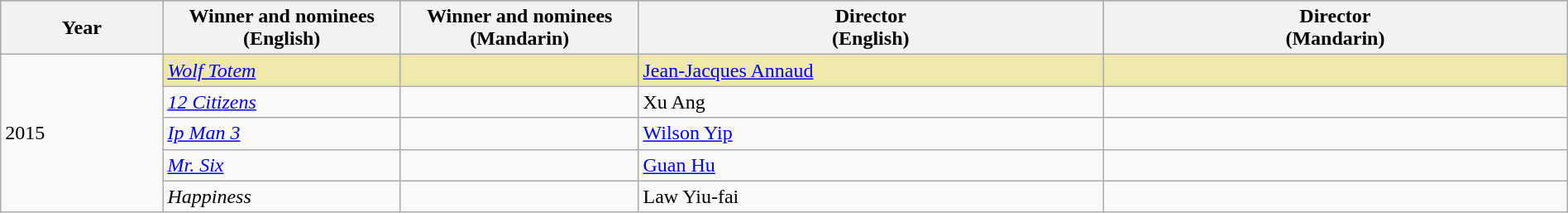<table class="wikitable" style="width:100%;">
<tr style="background:#bebebe">
<th width="100"><strong>Year</strong></th>
<th width="150"><strong>Winner and nominees<br>(English)</strong></th>
<th width="150"><strong>Winner and nominees<br>(Mandarin)</strong></th>
<th width="300"><strong>Director<br>(English)</strong></th>
<th width="300"><strong>Director<br>(Mandarin)</strong></th>
</tr>
<tr>
<td rowspan="5">2015</td>
<td style="background:#EEE8AA;"><em><a href='#'>Wolf Totem</a></em></td>
<td style="background:#EEE8AA;"></td>
<td style="background:#EEE8AA;"><a href='#'>Jean-Jacques Annaud</a></td>
<td style="background:#EEE8AA;"></td>
</tr>
<tr>
<td><em><a href='#'>12 Citizens</a></em></td>
<td></td>
<td>Xu Ang</td>
<td></td>
</tr>
<tr>
<td><em><a href='#'>Ip Man 3</a></em></td>
<td></td>
<td><a href='#'>Wilson Yip</a></td>
<td></td>
</tr>
<tr>
<td><em><a href='#'>Mr. Six</a></em></td>
<td></td>
<td><a href='#'>Guan Hu</a></td>
<td></td>
</tr>
<tr>
<td><em>Happiness</em></td>
<td></td>
<td>Law Yiu-fai</td>
<td></td>
</tr>
</table>
